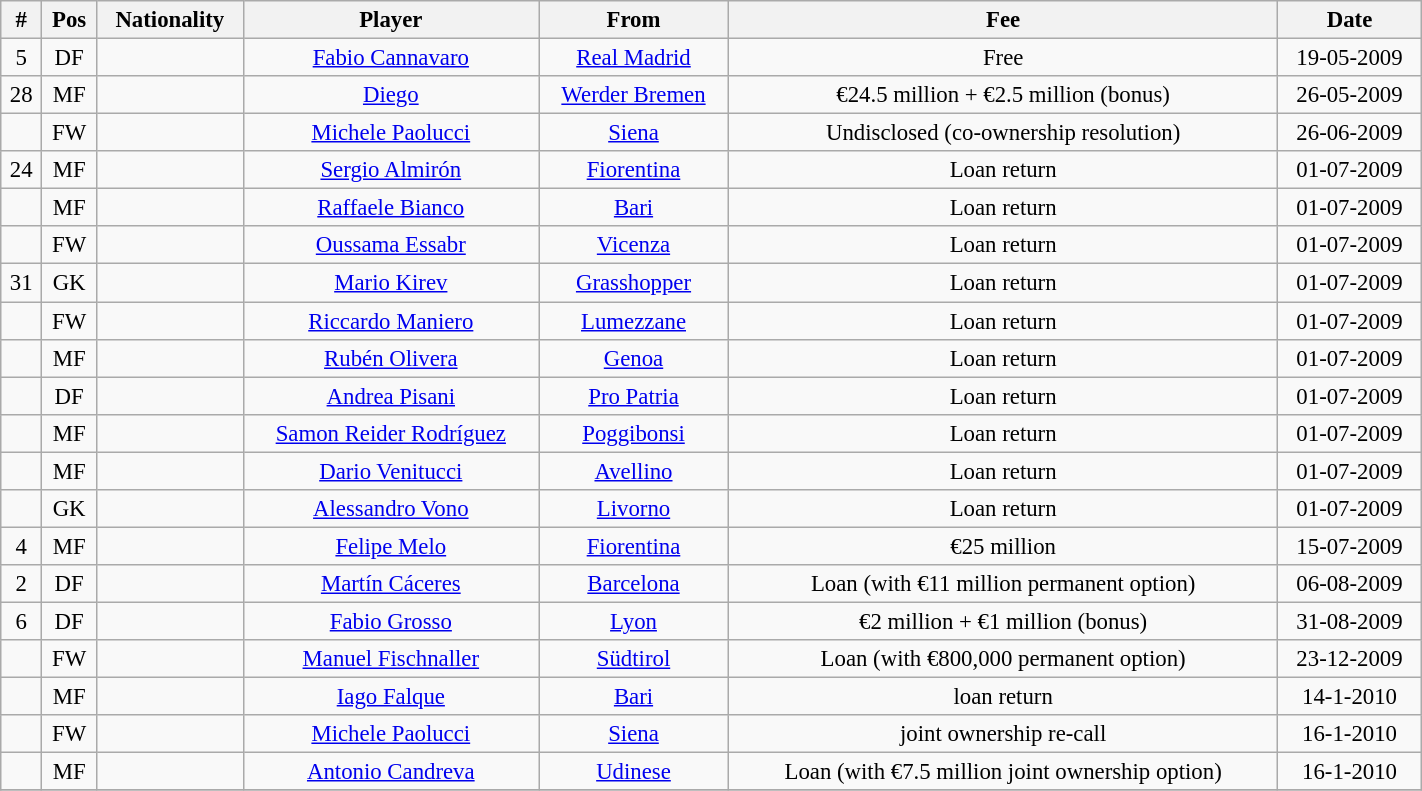<table width=75% class="wikitable" style="text-align:center; font-size:95%; text-align:center">
<tr>
<th><strong>#</strong></th>
<th><strong>Pos</strong></th>
<th><strong>Nationality</strong></th>
<th><strong>Player</strong></th>
<th><strong>From</strong></th>
<th><strong>Fee</strong></th>
<th><strong>Date</strong></th>
</tr>
<tr --->
<td>5</td>
<td>DF</td>
<td></td>
<td><a href='#'>Fabio Cannavaro</a></td>
<td><a href='#'>Real Madrid</a></td>
<td>Free</td>
<td>19-05-2009</td>
</tr>
<tr --->
<td>28</td>
<td>MF</td>
<td></td>
<td><a href='#'>Diego</a></td>
<td><a href='#'>Werder Bremen</a></td>
<td>€24.5 million + €2.5 million (bonus)</td>
<td>26-05-2009</td>
</tr>
<tr --->
<td></td>
<td>FW</td>
<td></td>
<td><a href='#'>Michele Paolucci</a></td>
<td><a href='#'>Siena</a></td>
<td>Undisclosed (co-ownership resolution)</td>
<td>26-06-2009</td>
</tr>
<tr --->
<td>24</td>
<td>MF</td>
<td></td>
<td><a href='#'>Sergio Almirón</a></td>
<td><a href='#'>Fiorentina</a></td>
<td>Loan return</td>
<td>01-07-2009</td>
</tr>
<tr --->
<td></td>
<td>MF</td>
<td></td>
<td><a href='#'>Raffaele Bianco</a></td>
<td><a href='#'>Bari</a></td>
<td>Loan return</td>
<td>01-07-2009</td>
</tr>
<tr --->
<td></td>
<td>FW</td>
<td></td>
<td><a href='#'>Oussama Essabr</a></td>
<td><a href='#'>Vicenza</a></td>
<td>Loan return</td>
<td>01-07-2009</td>
</tr>
<tr --->
<td>31</td>
<td>GK</td>
<td></td>
<td><a href='#'>Mario Kirev</a></td>
<td><a href='#'>Grasshopper</a></td>
<td>Loan return</td>
<td>01-07-2009</td>
</tr>
<tr --->
<td></td>
<td>FW</td>
<td></td>
<td><a href='#'>Riccardo Maniero</a></td>
<td><a href='#'>Lumezzane</a></td>
<td>Loan return</td>
<td>01-07-2009</td>
</tr>
<tr --->
<td></td>
<td>MF</td>
<td></td>
<td><a href='#'>Rubén Olivera</a></td>
<td><a href='#'>Genoa</a></td>
<td>Loan return</td>
<td>01-07-2009</td>
</tr>
<tr --->
<td></td>
<td>DF</td>
<td></td>
<td><a href='#'>Andrea Pisani</a></td>
<td><a href='#'>Pro Patria</a></td>
<td>Loan return</td>
<td>01-07-2009</td>
</tr>
<tr --->
<td></td>
<td>MF</td>
<td></td>
<td><a href='#'>Samon Reider Rodríguez</a></td>
<td><a href='#'>Poggibonsi</a></td>
<td>Loan return</td>
<td>01-07-2009</td>
</tr>
<tr --->
<td></td>
<td>MF</td>
<td></td>
<td><a href='#'>Dario Venitucci</a></td>
<td><a href='#'>Avellino</a></td>
<td>Loan return</td>
<td>01-07-2009</td>
</tr>
<tr --->
<td></td>
<td>GK</td>
<td></td>
<td><a href='#'>Alessandro Vono</a></td>
<td><a href='#'>Livorno</a></td>
<td>Loan return</td>
<td>01-07-2009</td>
</tr>
<tr --->
<td>4</td>
<td>MF</td>
<td></td>
<td><a href='#'>Felipe Melo</a></td>
<td><a href='#'>Fiorentina</a></td>
<td>€25 million</td>
<td>15-07-2009</td>
</tr>
<tr --->
<td>2</td>
<td>DF</td>
<td></td>
<td><a href='#'>Martín Cáceres</a></td>
<td><a href='#'>Barcelona</a></td>
<td>Loan (with €11 million permanent option)</td>
<td>06-08-2009</td>
</tr>
<tr --->
<td>6</td>
<td>DF</td>
<td></td>
<td><a href='#'>Fabio Grosso</a></td>
<td><a href='#'>Lyon</a></td>
<td>€2 million + €1 million (bonus)</td>
<td>31-08-2009</td>
</tr>
<tr --->
<td></td>
<td>FW</td>
<td></td>
<td><a href='#'>Manuel Fischnaller</a></td>
<td><a href='#'>Südtirol</a></td>
<td>Loan (with €800,000 permanent option)</td>
<td>23-12-2009</td>
</tr>
<tr --->
<td></td>
<td>MF</td>
<td></td>
<td><a href='#'>Iago Falque</a></td>
<td><a href='#'>Bari</a></td>
<td>loan return</td>
<td>14-1-2010</td>
</tr>
<tr --->
<td></td>
<td>FW</td>
<td></td>
<td><a href='#'>Michele Paolucci</a></td>
<td><a href='#'>Siena</a></td>
<td>joint ownership re-call</td>
<td>16-1-2010</td>
</tr>
<tr --->
<td></td>
<td>MF</td>
<td></td>
<td><a href='#'>Antonio Candreva</a></td>
<td><a href='#'>Udinese</a></td>
<td>Loan (with €7.5 million joint ownership option)</td>
<td>16-1-2010</td>
</tr>
<tr --->
</tr>
</table>
